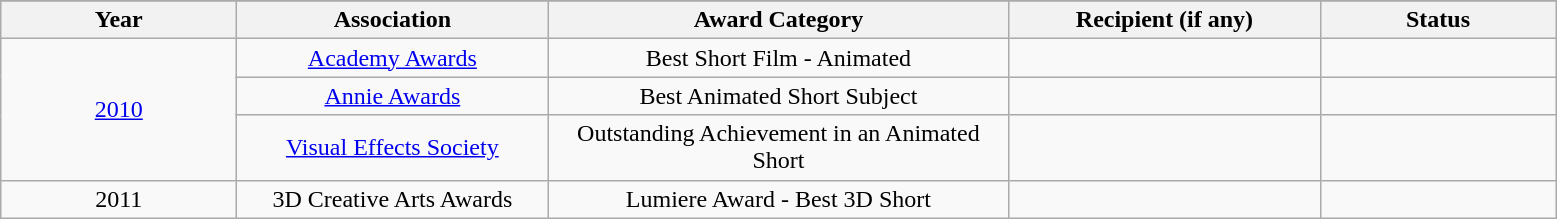<table class="wikitable sortable" style="text-align: center">
<tr>
</tr>
<tr>
<th width="150"><strong>Year</strong></th>
<th width="200"><strong>Association</strong></th>
<th width="300"><strong>Award Category</strong></th>
<th width="200"><strong>Recipient (if any)</strong></th>
<th width="150"><strong>Status</strong></th>
</tr>
<tr>
<td rowspan=3><a href='#'>2010</a></td>
<td><a href='#'>Academy Awards</a></td>
<td>Best Short Film - Animated</td>
<td></td>
<td></td>
</tr>
<tr>
<td><a href='#'>Annie Awards</a></td>
<td>Best Animated Short Subject</td>
<td></td>
<td></td>
</tr>
<tr>
<td><a href='#'>Visual Effects Society</a></td>
<td>Outstanding Achievement in an Animated Short</td>
<td></td>
<td></td>
</tr>
<tr>
<td>2011</td>
<td>3D Creative Arts Awards</td>
<td>Lumiere Award - Best 3D Short</td>
<td></td>
<td></td>
</tr>
</table>
